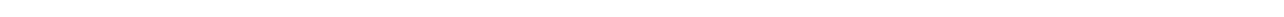<table style="width:88%; text-align:center;">
<tr style="color:white;">
<td style="background:"><strong>15</strong></td>
<td style="background:"><strong>18</strong></td>
<td style="background:"><strong>3</strong></td>
<td style="background:"><strong>1</strong></td>
<td style="background:"><strong>27</strong></td>
</tr>
</table>
